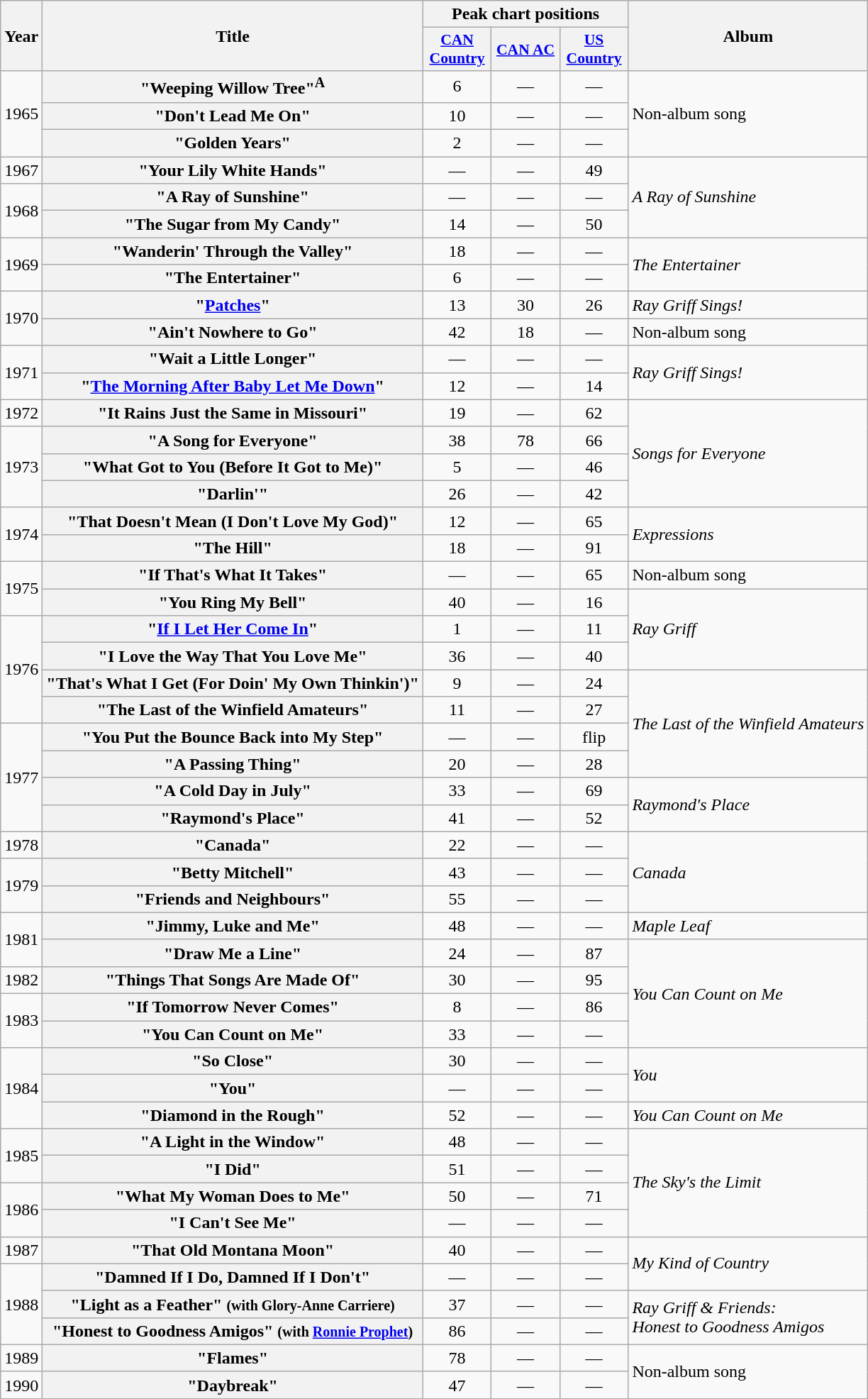<table class="wikitable plainrowheaders" style=text-align:center;>
<tr>
<th scope="col" rowspan="2">Year</th>
<th scope="col" rowspan="2">Title</th>
<th scope="col" colspan="3">Peak chart positions</th>
<th scope="col" rowspan="2">Album</th>
</tr>
<tr>
<th style="width:4em;font-size:90%;"><a href='#'>CAN Country</a></th>
<th style="width:4em;font-size:90%;"><a href='#'>CAN AC</a></th>
<th style="width:4em;font-size:90%;"><a href='#'>US Country</a></th>
</tr>
<tr>
<td rowspan=3>1965</td>
<th scope="row">"Weeping Willow Tree"<sup>A</sup></th>
<td>6</td>
<td>—</td>
<td>—</td>
<td align="left" rowspan=3>Non-album song</td>
</tr>
<tr>
<th scope="row">"Don't Lead Me On"</th>
<td>10</td>
<td>—</td>
<td>—</td>
</tr>
<tr>
<th scope="row">"Golden Years"</th>
<td>2</td>
<td>—</td>
<td>—</td>
</tr>
<tr>
<td>1967</td>
<th scope="row">"Your Lily White Hands"</th>
<td>—</td>
<td>—</td>
<td>49</td>
<td align="left" rowspan=3><em>A Ray of Sunshine</em></td>
</tr>
<tr>
<td rowspan=2>1968</td>
<th scope="row">"A Ray of Sunshine"</th>
<td>—</td>
<td>—</td>
<td>—</td>
</tr>
<tr>
<th scope="row">"The Sugar from My Candy"</th>
<td>14</td>
<td>—</td>
<td>50</td>
</tr>
<tr>
<td rowspan=2>1969</td>
<th scope="row">"Wanderin' Through the Valley"</th>
<td>18</td>
<td>—</td>
<td>—</td>
<td align="left" rowspan=2><em>The Entertainer</em></td>
</tr>
<tr>
<th scope="row">"The Entertainer"</th>
<td>6</td>
<td>—</td>
<td>—</td>
</tr>
<tr>
<td rowspan=2>1970</td>
<th scope="row">"<a href='#'>Patches</a>"</th>
<td>13</td>
<td>30</td>
<td>26</td>
<td align="left"><em>Ray Griff Sings!</em></td>
</tr>
<tr>
<th scope="row">"Ain't Nowhere to Go"</th>
<td>42</td>
<td>18</td>
<td>—</td>
<td align="left">Non-album song</td>
</tr>
<tr>
<td rowspan=2>1971</td>
<th scope="row">"Wait a Little Longer"</th>
<td>—</td>
<td>—</td>
<td>—</td>
<td align="left" rowspan=2><em>Ray Griff Sings!</em></td>
</tr>
<tr>
<th scope="row">"<a href='#'>The Morning After Baby Let Me Down</a>"</th>
<td>12</td>
<td>—</td>
<td>14</td>
</tr>
<tr>
<td>1972</td>
<th scope="row">"It Rains Just the Same in Missouri"</th>
<td>19</td>
<td>—</td>
<td>62</td>
<td align="left" rowspan=4><em>Songs for Everyone</em></td>
</tr>
<tr>
<td rowspan=3>1973</td>
<th scope="row">"A Song for Everyone"</th>
<td>38</td>
<td>78</td>
<td>66</td>
</tr>
<tr>
<th scope="row">"What Got to You (Before It Got to Me)"</th>
<td>5</td>
<td>—</td>
<td>46</td>
</tr>
<tr>
<th scope="row">"Darlin'"</th>
<td>26</td>
<td>—</td>
<td>42</td>
</tr>
<tr>
<td rowspan=2>1974</td>
<th scope="row">"That Doesn't Mean (I Don't Love My God)"</th>
<td>12</td>
<td>—</td>
<td>65</td>
<td align="left" rowspan=2><em>Expressions</em></td>
</tr>
<tr>
<th scope="row">"The Hill"</th>
<td>18</td>
<td>—</td>
<td>91</td>
</tr>
<tr>
<td rowspan=2>1975</td>
<th scope="row">"If That's What It Takes"</th>
<td>—</td>
<td>—</td>
<td>65</td>
<td align="left">Non-album song</td>
</tr>
<tr>
<th scope="row">"You Ring My Bell"</th>
<td>40</td>
<td>—</td>
<td>16</td>
<td align="left" rowspan=3><em>Ray Griff</em></td>
</tr>
<tr>
<td rowspan=4>1976</td>
<th scope="row">"<a href='#'>If I Let Her Come In</a>"</th>
<td>1</td>
<td>—</td>
<td>11</td>
</tr>
<tr>
<th scope="row">"I Love the Way That You Love Me"</th>
<td>36</td>
<td>—</td>
<td>40</td>
</tr>
<tr>
<th scope="row">"That's What I Get (For Doin' My Own Thinkin')"</th>
<td>9</td>
<td>—</td>
<td>24</td>
<td align="left" rowspan=4><em>The Last of the Winfield Amateurs</em></td>
</tr>
<tr>
<th scope="row">"The Last of the Winfield Amateurs"</th>
<td>11</td>
<td>—</td>
<td>27</td>
</tr>
<tr>
<td rowspan=4>1977</td>
<th scope="row">"You Put the Bounce Back into My Step"</th>
<td>—</td>
<td>—</td>
<td>flip</td>
</tr>
<tr>
<th scope="row">"A Passing Thing"</th>
<td>20</td>
<td>—</td>
<td>28</td>
</tr>
<tr>
<th scope="row">"A Cold Day in July"</th>
<td>33</td>
<td>—</td>
<td>69</td>
<td align="left" rowspan=2><em>Raymond's Place</em></td>
</tr>
<tr>
<th scope="row">"Raymond's Place"</th>
<td>41</td>
<td>—</td>
<td>52</td>
</tr>
<tr>
<td>1978</td>
<th scope="row">"Canada"</th>
<td>22</td>
<td>—</td>
<td>—</td>
<td align="left" rowspan=3><em>Canada</em></td>
</tr>
<tr>
<td rowspan=2>1979</td>
<th scope="row">"Betty Mitchell"</th>
<td>43</td>
<td>—</td>
<td>—</td>
</tr>
<tr>
<th scope="row">"Friends and Neighbours"</th>
<td>55</td>
<td>—</td>
<td>—</td>
</tr>
<tr>
<td rowspan=2>1981</td>
<th scope="row">"Jimmy, Luke and Me"</th>
<td>48</td>
<td>—</td>
<td>—</td>
<td align="left"><em>Maple Leaf</em></td>
</tr>
<tr>
<th scope="row">"Draw Me a Line"</th>
<td>24</td>
<td>—</td>
<td>87</td>
<td align="left" rowspan=4><em>You Can Count on Me</em></td>
</tr>
<tr>
<td>1982</td>
<th scope="row">"Things That Songs Are Made Of"</th>
<td>30</td>
<td>—</td>
<td>95</td>
</tr>
<tr>
<td rowspan=2>1983</td>
<th scope="row">"If Tomorrow Never Comes"</th>
<td>8</td>
<td>—</td>
<td>86</td>
</tr>
<tr>
<th scope="row">"You Can Count on Me"</th>
<td>33</td>
<td>—</td>
<td>—</td>
</tr>
<tr>
<td rowspan=3>1984</td>
<th scope="row">"So Close"</th>
<td>30</td>
<td>—</td>
<td>—</td>
<td rowspan=2 align="left"><em>You</em></td>
</tr>
<tr>
<th scope="row">"You"</th>
<td>—</td>
<td>—</td>
<td>—</td>
</tr>
<tr>
<th scope="row">"Diamond in the Rough"</th>
<td>52</td>
<td>—</td>
<td>—</td>
<td align="left"><em>You Can Count on Me</em></td>
</tr>
<tr>
<td rowspan=2>1985</td>
<th scope="row">"A Light in the Window"</th>
<td>48</td>
<td>—</td>
<td>—</td>
<td align="left" rowspan=4><em>The Sky's the Limit</em></td>
</tr>
<tr>
<th scope="row">"I Did"</th>
<td>51</td>
<td>—</td>
<td>—</td>
</tr>
<tr>
<td rowspan=2>1986</td>
<th scope="row">"What My Woman Does to Me"</th>
<td>50</td>
<td>—</td>
<td>71</td>
</tr>
<tr>
<th scope="row">"I Can't See Me"</th>
<td>—</td>
<td>—</td>
<td>—</td>
</tr>
<tr>
<td>1987</td>
<th scope="row">"That Old Montana Moon"</th>
<td>40</td>
<td>—</td>
<td>—</td>
<td rowspan=2 align="left"><em>My Kind of Country</em></td>
</tr>
<tr>
<td rowspan=3>1988</td>
<th scope="row">"Damned If I Do, Damned If I Don't"</th>
<td>—</td>
<td>—</td>
<td>—</td>
</tr>
<tr>
<th scope="row">"Light as a Feather" <small>(with Glory-Anne Carriere)</small></th>
<td>37</td>
<td>—</td>
<td>—</td>
<td align="left" rowspan=2><em>Ray Griff & Friends:<br>Honest to Goodness Amigos</em></td>
</tr>
<tr>
<th scope="row">"Honest to Goodness Amigos" <small>(with <a href='#'>Ronnie Prophet</a>)</small></th>
<td>86</td>
<td>—</td>
<td>—</td>
</tr>
<tr>
<td>1989</td>
<th scope="row">"Flames"</th>
<td>78</td>
<td>—</td>
<td>—</td>
<td align="left" rowspan=2>Non-album song</td>
</tr>
<tr>
<td>1990</td>
<th scope="row">"Daybreak"</th>
<td>47</td>
<td>—</td>
<td>—</td>
</tr>
</table>
